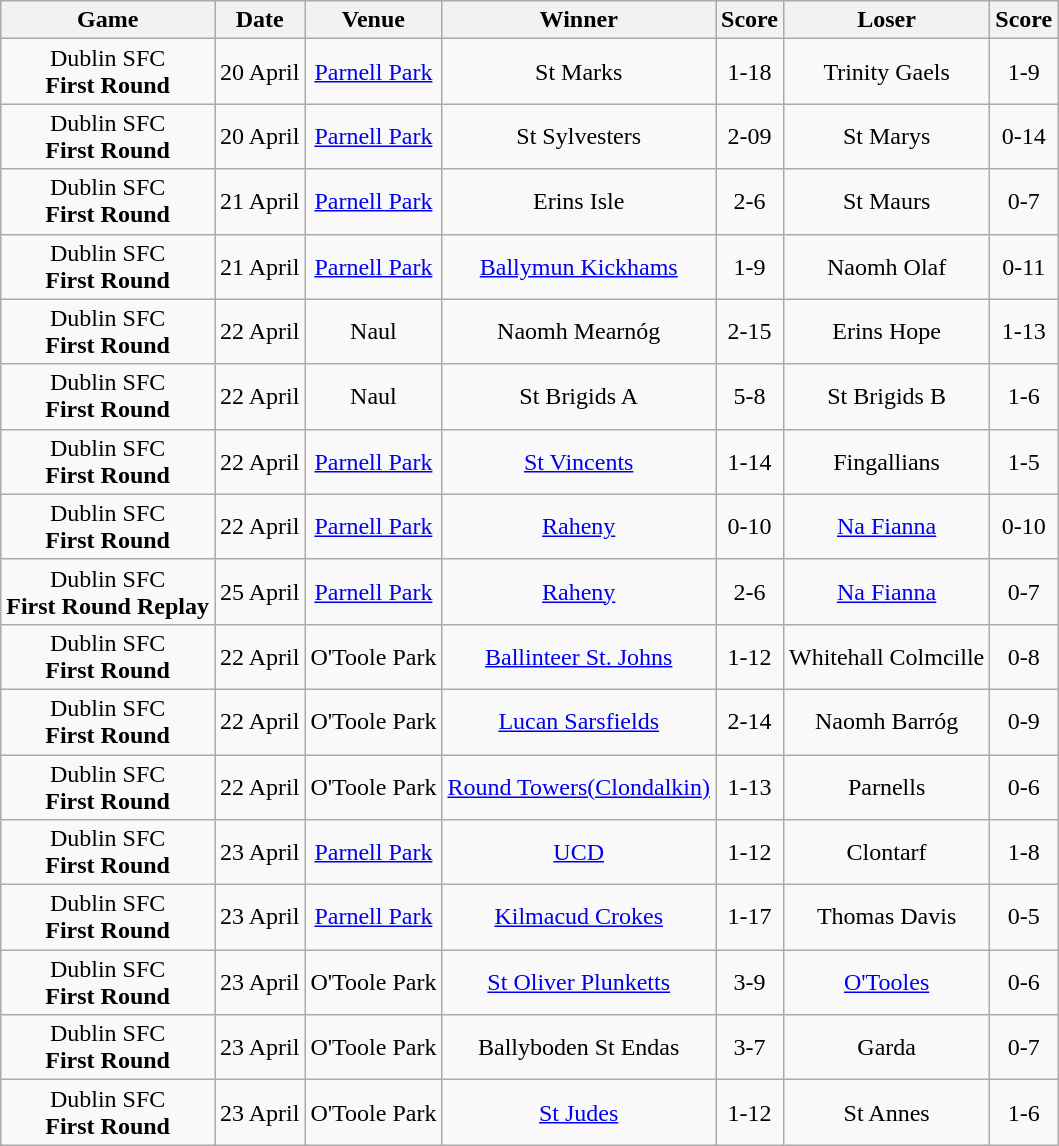<table class="wikitable" style="text-align:center">
<tr>
<th>Game</th>
<th>Date</th>
<th>Venue</th>
<th>Winner</th>
<th>Score</th>
<th>Loser</th>
<th>Score</th>
</tr>
<tr>
<td>Dublin SFC<br><strong>First Round</strong></td>
<td>20 April</td>
<td><a href='#'>Parnell Park</a></td>
<td>St Marks</td>
<td>1-18</td>
<td>Trinity Gaels</td>
<td>1-9</td>
</tr>
<tr>
<td>Dublin SFC<br><strong>First Round</strong></td>
<td>20 April</td>
<td><a href='#'>Parnell Park</a></td>
<td>St Sylvesters</td>
<td>2-09</td>
<td>St Marys</td>
<td>0-14</td>
</tr>
<tr>
<td>Dublin SFC<br><strong>First Round</strong></td>
<td>21 April</td>
<td><a href='#'>Parnell Park</a></td>
<td>Erins Isle</td>
<td>2-6</td>
<td>St Maurs</td>
<td>0-7</td>
</tr>
<tr>
<td>Dublin SFC<br><strong>First Round</strong></td>
<td>21 April</td>
<td><a href='#'>Parnell Park</a></td>
<td><a href='#'>Ballymun Kickhams</a></td>
<td>1-9</td>
<td>Naomh Olaf</td>
<td>0-11</td>
</tr>
<tr>
<td>Dublin SFC<br><strong>First Round</strong></td>
<td>22 April</td>
<td>Naul</td>
<td>Naomh Mearnóg</td>
<td>2-15</td>
<td>Erins Hope</td>
<td>1-13</td>
</tr>
<tr>
<td>Dublin SFC<br><strong>First Round</strong></td>
<td>22 April</td>
<td>Naul</td>
<td>St Brigids A</td>
<td>5-8</td>
<td>St Brigids B</td>
<td>1-6</td>
</tr>
<tr>
<td>Dublin SFC<br><strong>First Round</strong></td>
<td>22 April</td>
<td><a href='#'>Parnell Park</a></td>
<td><a href='#'>St Vincents</a></td>
<td>1-14</td>
<td>Fingallians</td>
<td>1-5</td>
</tr>
<tr>
<td>Dublin SFC<br><strong>First Round</strong></td>
<td>22 April</td>
<td><a href='#'>Parnell Park</a></td>
<td><a href='#'>Raheny</a></td>
<td>0-10</td>
<td><a href='#'>Na Fianna</a></td>
<td>0-10</td>
</tr>
<tr>
<td>Dublin SFC<br><strong>First Round Replay</strong></td>
<td>25 April</td>
<td><a href='#'>Parnell Park</a></td>
<td><a href='#'>Raheny</a></td>
<td>2-6</td>
<td><a href='#'>Na Fianna</a></td>
<td>0-7</td>
</tr>
<tr>
<td>Dublin SFC<br><strong>First Round</strong></td>
<td>22 April</td>
<td>O'Toole Park</td>
<td><a href='#'>Ballinteer St. Johns</a></td>
<td>1-12</td>
<td>Whitehall Colmcille</td>
<td>0-8</td>
</tr>
<tr>
<td>Dublin SFC<br><strong>First Round</strong></td>
<td>22 April</td>
<td>O'Toole Park</td>
<td><a href='#'>Lucan Sarsfields</a></td>
<td>2-14</td>
<td>Naomh Barróg</td>
<td>0-9</td>
</tr>
<tr>
<td>Dublin SFC<br><strong>First Round</strong></td>
<td>22 April</td>
<td>O'Toole Park</td>
<td><a href='#'>Round Towers(Clondalkin)</a></td>
<td>1-13</td>
<td>Parnells</td>
<td>0-6</td>
</tr>
<tr>
<td>Dublin SFC<br><strong>First Round</strong></td>
<td>23 April</td>
<td><a href='#'>Parnell Park</a></td>
<td><a href='#'>UCD</a></td>
<td>1-12</td>
<td>Clontarf</td>
<td>1-8</td>
</tr>
<tr>
<td>Dublin SFC<br><strong>First Round</strong></td>
<td>23 April</td>
<td><a href='#'>Parnell Park</a></td>
<td><a href='#'>Kilmacud Crokes</a></td>
<td>1-17</td>
<td>Thomas Davis</td>
<td>0-5</td>
</tr>
<tr>
<td>Dublin SFC<br><strong>First Round</strong></td>
<td>23 April</td>
<td>O'Toole Park</td>
<td><a href='#'>St Oliver Plunketts</a></td>
<td>3-9</td>
<td><a href='#'>O'Tooles</a></td>
<td>0-6</td>
</tr>
<tr>
<td>Dublin SFC<br><strong>First Round</strong></td>
<td>23 April</td>
<td>O'Toole Park</td>
<td>Ballyboden St Endas</td>
<td>3-7</td>
<td>Garda</td>
<td>0-7</td>
</tr>
<tr>
<td>Dublin SFC<br><strong>First Round</strong></td>
<td>23 April</td>
<td>O'Toole Park</td>
<td><a href='#'>St Judes</a></td>
<td>1-12</td>
<td>St Annes</td>
<td>1-6</td>
</tr>
</table>
